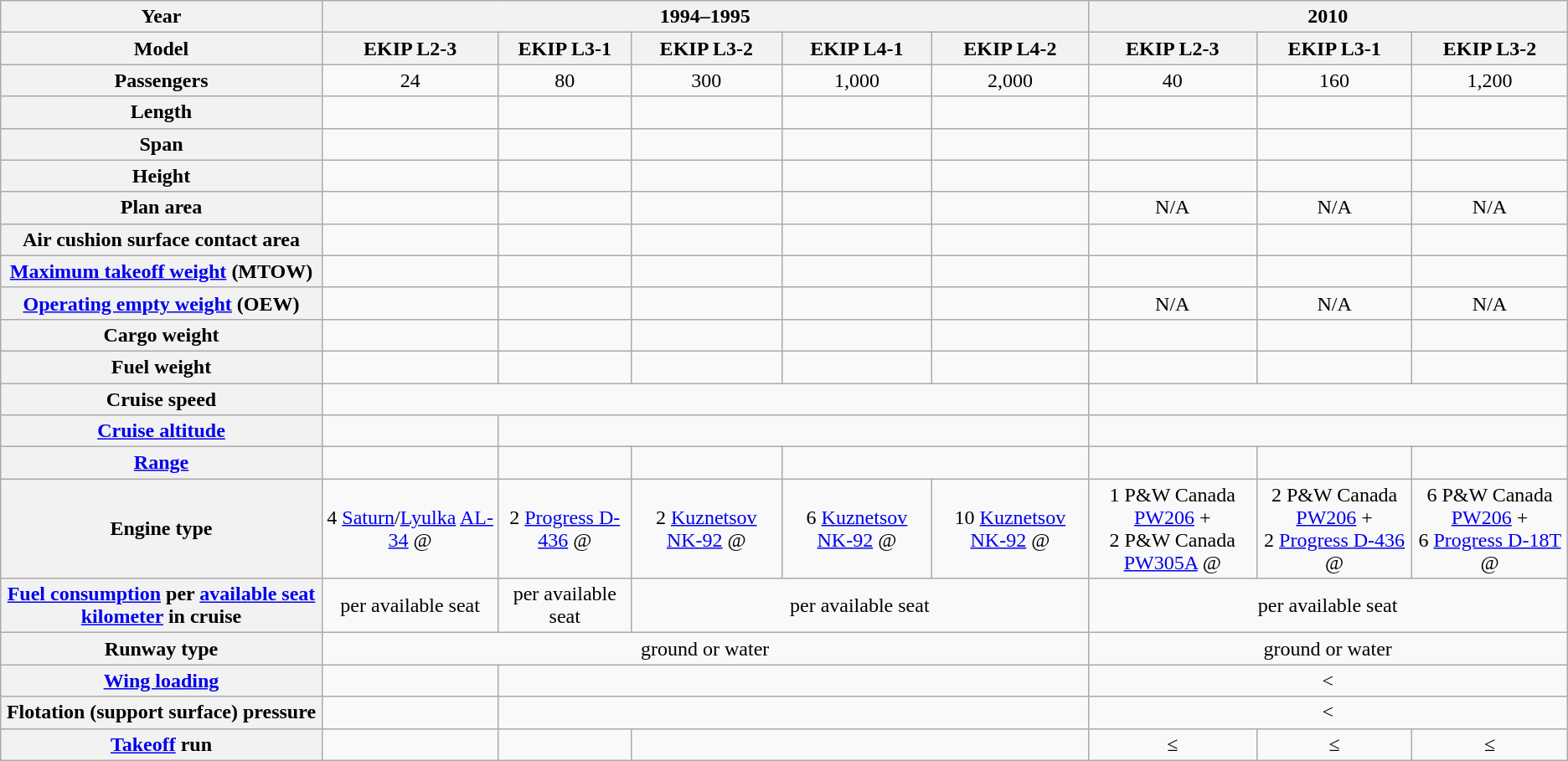<table class="wikitable" style="text-align: center">
<tr>
<th>Year</th>
<th colspan=5>1994–1995</th>
<th colspan=3>2010</th>
</tr>
<tr>
<th>Model</th>
<th>EKIP L2-3</th>
<th>EKIP L3-1</th>
<th>EKIP L3-2</th>
<th>EKIP L4-1</th>
<th>EKIP L4-2</th>
<th>EKIP L2-3</th>
<th>EKIP L3-1</th>
<th>EKIP L3-2</th>
</tr>
<tr>
<th>Passengers</th>
<td>24</td>
<td>80</td>
<td>300</td>
<td>1,000</td>
<td>2,000</td>
<td>40</td>
<td>160</td>
<td>1,200</td>
</tr>
<tr>
<th>Length</th>
<td></td>
<td></td>
<td></td>
<td></td>
<td></td>
<td></td>
<td></td>
<td></td>
</tr>
<tr>
<th>Span</th>
<td></td>
<td></td>
<td></td>
<td></td>
<td></td>
<td></td>
<td></td>
<td></td>
</tr>
<tr>
<th>Height</th>
<td></td>
<td></td>
<td></td>
<td></td>
<td></td>
<td></td>
<td></td>
<td></td>
</tr>
<tr>
<th>Plan area</th>
<td></td>
<td></td>
<td></td>
<td></td>
<td></td>
<td>N/A</td>
<td>N/A</td>
<td>N/A</td>
</tr>
<tr>
<th>Air cushion surface contact area</th>
<td></td>
<td></td>
<td></td>
<td></td>
<td></td>
<td></td>
<td></td>
<td></td>
</tr>
<tr>
<th><a href='#'>Maximum takeoff weight</a> (MTOW)</th>
<td></td>
<td></td>
<td></td>
<td></td>
<td></td>
<td></td>
<td></td>
<td></td>
</tr>
<tr>
<th><a href='#'>Operating empty weight</a> (OEW)</th>
<td></td>
<td></td>
<td></td>
<td></td>
<td></td>
<td>N/A</td>
<td>N/A</td>
<td>N/A</td>
</tr>
<tr>
<th>Cargo weight</th>
<td></td>
<td></td>
<td></td>
<td></td>
<td></td>
<td></td>
<td></td>
<td></td>
</tr>
<tr>
<th>Fuel weight</th>
<td></td>
<td></td>
<td></td>
<td></td>
<td></td>
<td></td>
<td></td>
<td></td>
</tr>
<tr>
<th>Cruise speed</th>
<td colspan=5></td>
<td colspan=3></td>
</tr>
<tr>
<th><a href='#'>Cruise altitude</a></th>
<td></td>
<td colspan=4></td>
<td colspan=3></td>
</tr>
<tr>
<th><a href='#'>Range</a></th>
<td></td>
<td></td>
<td></td>
<td colspan=2></td>
<td></td>
<td></td>
<td></td>
</tr>
<tr>
<th>Engine type</th>
<td>4 <a href='#'>Saturn</a>/<a href='#'>Lyulka</a> <a href='#'>AL-34</a> @</td>
<td>2 <a href='#'>Progress D-436</a> @</td>
<td>2 <a href='#'>Kuznetsov NK-92</a> @</td>
<td>6 <a href='#'>Kuznetsov NK-92</a> @</td>
<td>10 <a href='#'>Kuznetsov NK-92</a> @</td>
<td>1 P&W Canada <a href='#'>PW206</a> +<br>2 P&W Canada <a href='#'>PW305A</a> @</td>
<td>2 P&W Canada <a href='#'>PW206</a> +<br>2 <a href='#'>Progress D-436</a> @</td>
<td>6 P&W Canada <a href='#'>PW206</a> +<br>6 <a href='#'>Progress D-18T</a> @</td>
</tr>
<tr>
<th><a href='#'>Fuel consumption</a> per <a href='#'>available seat kilometer</a> in cruise</th>
<td> per available seat</td>
<td> per available seat</td>
<td colspan=3> per available seat</td>
<td colspan=3> per available seat</td>
</tr>
<tr>
<th>Runway type</th>
<td colspan=5>ground or water</td>
<td colspan=3>ground or water</td>
</tr>
<tr>
<th><a href='#'>Wing loading</a></th>
<td></td>
<td colspan=4></td>
<td colspan=3><</td>
</tr>
<tr>
<th>Flotation (support surface) pressure</th>
<td></td>
<td colspan=4></td>
<td colspan=3><</td>
</tr>
<tr>
<th><a href='#'>Takeoff</a> run</th>
<td></td>
<td></td>
<td colspan=3></td>
<td>≤</td>
<td>≤</td>
<td>≤</td>
</tr>
</table>
